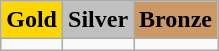<table class="wikitable">
<tr>
<th style="background:gold">Gold</th>
<th style="background:silver">Silver</th>
<th style="background:#CC9966">Bronze</th>
</tr>
<tr>
<td></td>
<td></td>
<td></td>
</tr>
</table>
